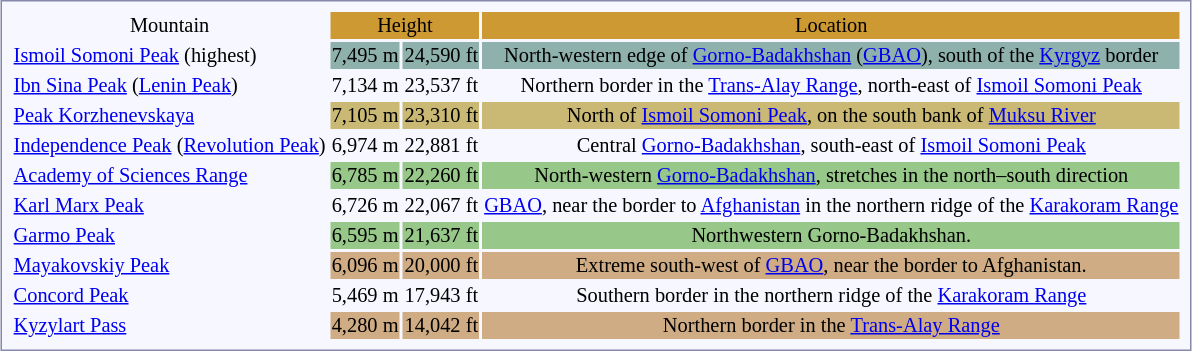<table style="border:1px solid #8888aa; background:#f7f8ff; padding:5px; font-size:85%; margin:auto;">
<tr>
<td style="text-align: center;">Mountain</td>
<td colspan="2" style="text-align:center; background:rgb(204, 153, 51); text-align:center;">Height</td>
<td colspan="2" style="text-align:center; background:rgb(204, 153, 51); text-align:center;">Location</td>
</tr>
<tr>
<td><a href='#'>Ismoil Somoni Peak</a> (highest)</td>
<td style="text-align:center; background:rgb(143, 177, 172);">7,495 m</td>
<td style="text-align:center; background:rgb(143, 177, 172);">24,590 ft</td>
<td style="text-align:center; background:rgb(143, 177, 172);">North-western edge of <a href='#'>Gorno-Badakhshan</a> (<a href='#'>GBAO</a>), south of the <a href='#'>Kyrgyz</a> border</td>
</tr>
<tr>
<td><a href='#'>Ibn Sina Peak</a> (<a href='#'>Lenin Peak</a>)</td>
<td style="text-align: center;">7,134 m</td>
<td style="text-align: center;">23,537 ft</td>
<td style="text-align: center;">Northern border in the <a href='#'>Trans-Alay Range</a>, north-east of <a href='#'>Ismoil Somoni Peak</a></td>
</tr>
<tr>
<td><a href='#'>Peak Korzhenevskaya</a></td>
<td style="text-align:center; background:rgb(201, 185, 116);">7,105 m</td>
<td style="text-align:center; background:rgb(201, 185, 116);">23,310 ft</td>
<td style="text-align:center; background:rgb(201, 185, 116);">North of <a href='#'>Ismoil Somoni Peak</a>, on the south bank of <a href='#'>Muksu River</a></td>
</tr>
<tr>
<td><a href='#'>Independence Peak</a> (<a href='#'>Revolution Peak</a>)</td>
<td style="text-align: center;">6,974 m</td>
<td style="text-align: center;">22,881 ft</td>
<td style="text-align: center;">Central <a href='#'>Gorno-Badakhshan</a>, south-east of <a href='#'>Ismoil Somoni Peak</a></td>
</tr>
<tr>
<td><a href='#'>Academy of Sciences Range</a></td>
<td style="text-align:center; background:rgb(151, 199, 137);">6,785 m</td>
<td style="text-align:center; background:rgb(151, 199, 137);">22,260 ft</td>
<td style="text-align:center; background:rgb(151, 199, 137);">North-western <a href='#'>Gorno-Badakhshan</a>, stretches in the north–south direction</td>
</tr>
<tr>
<td><a href='#'>Karl Marx Peak</a></td>
<td style="text-align: center;">6,726 m</td>
<td style="text-align: center;">22,067 ft</td>
<td style="text-align: center;"><a href='#'>GBAO</a>, near the border to <a href='#'>Afghanistan</a> in the northern ridge of the <a href='#'>Karakoram Range</a></td>
</tr>
<tr>
<td><a href='#'>Garmo Peak</a></td>
<td style="text-align:center; background:rgb(151, 199, 137);">6,595 m</td>
<td style="text-align:center; background:rgb(151, 199, 137);">21,637 ft</td>
<td style="text-align:center; background:rgb(151, 199, 137);">Northwestern Gorno-Badakhshan.</td>
</tr>
<tr>
<td><a href='#'>Mayakovskiy Peak</a></td>
<td style="text-align:center; background:rgb(208, 172, 132);">6,096 m</td>
<td style="text-align:center; background:rgb(208, 172, 132);">20,000 ft</td>
<td style="text-align:center; background:rgb(208, 172, 132);">Extreme south-west of <a href='#'>GBAO</a>, near the border to Afghanistan.</td>
</tr>
<tr>
<td><a href='#'>Concord Peak</a></td>
<td style="text-align: center;">5,469 m</td>
<td style="text-align: center;">17,943 ft</td>
<td style="text-align: center;">Southern border in the northern ridge of the <a href='#'>Karakoram Range</a></td>
</tr>
<tr>
<td><a href='#'>Kyzylart Pass</a></td>
<td style="text-align:center; background:rgb(208, 172, 132);">4,280 m</td>
<td style="text-align:center; background:rgb(208, 172, 132);">14,042 ft</td>
<td style="text-align:center; background:rgb(208, 172, 132);">Northern border in the <a href='#'>Trans-Alay Range</a></td>
</tr>
</table>
